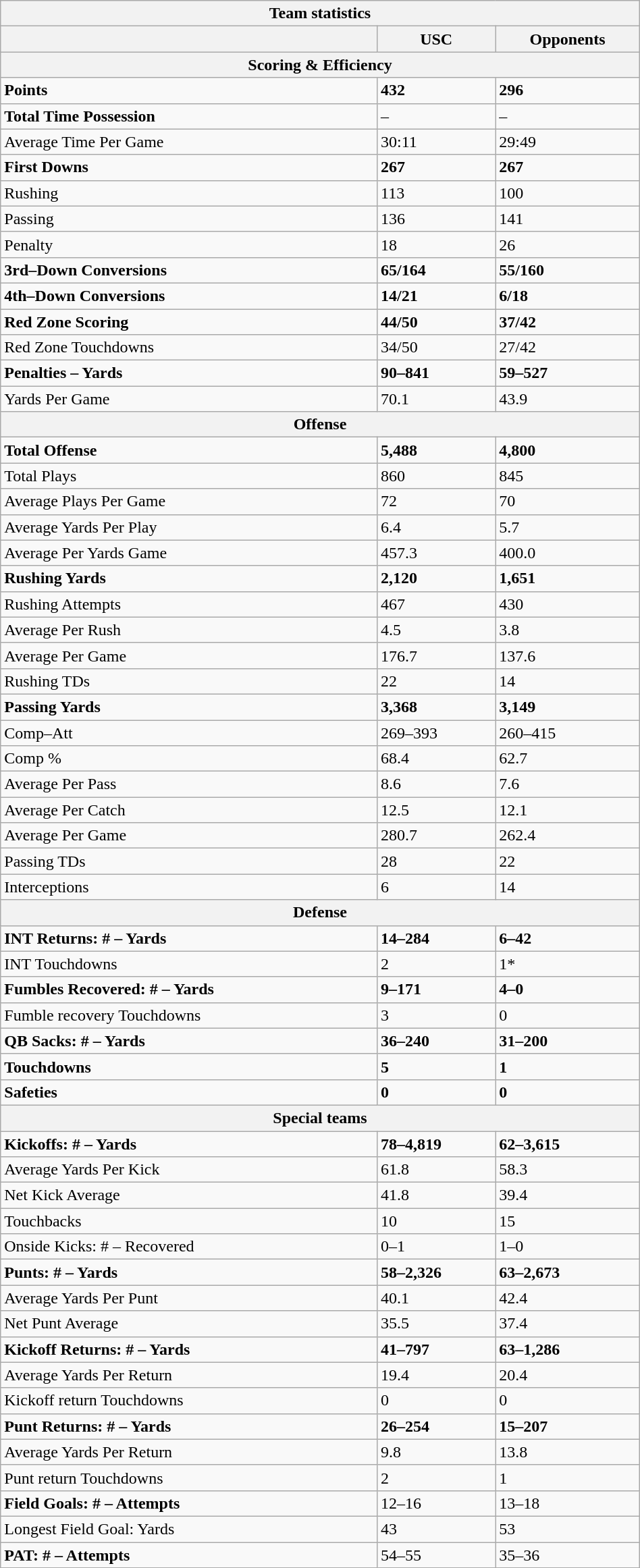<table style="width:50%;" class="wikitable collapsible collapsed">
<tr>
<th colspan="3">Team statistics</th>
</tr>
<tr>
<th> </th>
<th>USC</th>
<th>Opponents</th>
</tr>
<tr>
<th colspan="3">Scoring & Efficiency</th>
</tr>
<tr>
<td><strong>Points</strong></td>
<td><strong> 432 </strong></td>
<td><strong> 296 </strong></td>
</tr>
<tr>
<td><strong>Total Time Possession</strong></td>
<td>–</td>
<td>–</td>
</tr>
<tr>
<td>Average Time Per Game</td>
<td>30:11</td>
<td>29:49</td>
</tr>
<tr>
<td><strong>First Downs</strong></td>
<td><strong>267</strong></td>
<td><strong> 267 </strong></td>
</tr>
<tr>
<td>Rushing</td>
<td>113</td>
<td>100</td>
</tr>
<tr>
<td>Passing</td>
<td>136</td>
<td>141</td>
</tr>
<tr>
<td>Penalty</td>
<td>18</td>
<td>26</td>
</tr>
<tr>
<td><strong>3rd–Down Conversions</strong></td>
<td><strong>65/164</strong></td>
<td><strong>55/160 </strong></td>
</tr>
<tr>
<td><strong>4th–Down Conversions</strong></td>
<td><strong>14/21</strong></td>
<td><strong>6/18 </strong></td>
</tr>
<tr>
<td><strong>Red Zone Scoring</strong></td>
<td><strong>44/50</strong></td>
<td><strong>37/42 </strong></td>
</tr>
<tr>
<td>Red Zone Touchdowns</td>
<td>34/50</td>
<td>27/42</td>
</tr>
<tr>
<td><strong>Penalties – Yards</strong></td>
<td><strong> 90–841</strong></td>
<td><strong> 59–527</strong></td>
</tr>
<tr>
<td>Yards Per Game</td>
<td>70.1</td>
<td>43.9</td>
</tr>
<tr>
<th colspan="3">Offense</th>
</tr>
<tr>
<td><strong>Total Offense</strong></td>
<td><strong> 5,488 </strong></td>
<td><strong> 4,800 </strong></td>
</tr>
<tr>
<td>Total Plays</td>
<td>860</td>
<td>845</td>
</tr>
<tr>
<td>Average Plays Per Game</td>
<td>72</td>
<td>70</td>
</tr>
<tr>
<td>Average Yards Per Play</td>
<td>6.4</td>
<td>5.7</td>
</tr>
<tr>
<td>Average Per Yards Game</td>
<td>457.3</td>
<td>400.0</td>
</tr>
<tr>
<td><strong>Rushing Yards</strong></td>
<td><strong> 2,120 </strong></td>
<td><strong> 1,651 </strong></td>
</tr>
<tr>
<td>Rushing Attempts</td>
<td>467</td>
<td>430</td>
</tr>
<tr>
<td>Average Per Rush</td>
<td>4.5</td>
<td>3.8</td>
</tr>
<tr>
<td>Average Per Game</td>
<td>176.7</td>
<td>137.6</td>
</tr>
<tr>
<td>Rushing TDs</td>
<td>22</td>
<td>14</td>
</tr>
<tr>
<td><strong>Passing Yards</strong></td>
<td><strong> 3,368 </strong></td>
<td><strong> 3,149 </strong></td>
</tr>
<tr>
<td>Comp–Att</td>
<td>269–393</td>
<td>260–415</td>
</tr>
<tr>
<td>Comp %</td>
<td>68.4</td>
<td>62.7</td>
</tr>
<tr>
<td>Average Per Pass</td>
<td>8.6</td>
<td>7.6</td>
</tr>
<tr>
<td>Average Per Catch</td>
<td>12.5</td>
<td>12.1</td>
</tr>
<tr>
<td>Average Per Game</td>
<td>280.7</td>
<td>262.4</td>
</tr>
<tr>
<td>Passing TDs</td>
<td>28</td>
<td>22</td>
</tr>
<tr>
<td>Interceptions</td>
<td>6</td>
<td>14</td>
</tr>
<tr>
<th colspan="3">Defense</th>
</tr>
<tr>
<td><strong>INT Returns: # – Yards</strong></td>
<td><strong> 14–284 </strong></td>
<td><strong> 6–42 </strong></td>
</tr>
<tr>
<td>INT Touchdowns</td>
<td>2</td>
<td>1*</td>
</tr>
<tr>
<td><strong>Fumbles Recovered: # – Yards</strong></td>
<td><strong> 9–171 </strong></td>
<td><strong> 4–0 </strong></td>
</tr>
<tr>
<td>Fumble recovery Touchdowns</td>
<td>3</td>
<td>0</td>
</tr>
<tr>
<td><strong>QB Sacks: # – Yards</strong></td>
<td><strong> 36–240 </strong></td>
<td><strong> 31–200 </strong></td>
</tr>
<tr>
<td><strong>Touchdowns</strong></td>
<td><strong>5</strong></td>
<td><strong>1</strong></td>
</tr>
<tr>
<td><strong>Safeties</strong></td>
<td><strong>0</strong></td>
<td><strong>0</strong></td>
</tr>
<tr>
<th colspan="3">Special teams</th>
</tr>
<tr>
<td><strong>Kickoffs: # – Yards</strong></td>
<td><strong> 78–4,819 </strong></td>
<td><strong>62–3,615</strong></td>
</tr>
<tr>
<td>Average Yards Per Kick</td>
<td>61.8</td>
<td>58.3</td>
</tr>
<tr>
<td>Net Kick Average</td>
<td>41.8</td>
<td>39.4</td>
</tr>
<tr>
<td>Touchbacks</td>
<td>10</td>
<td>15</td>
</tr>
<tr>
<td>Onside Kicks: # – Recovered</td>
<td>0–1</td>
<td>1–0</td>
</tr>
<tr>
<td><strong>Punts: # – Yards</strong></td>
<td><strong> 58–2,326 </strong></td>
<td><strong>63–2,673</strong></td>
</tr>
<tr>
<td>Average Yards Per Punt</td>
<td>40.1</td>
<td>42.4</td>
</tr>
<tr>
<td>Net Punt Average</td>
<td>35.5</td>
<td>37.4</td>
</tr>
<tr>
<td><strong>Kickoff Returns: # – Yards</strong></td>
<td><strong> 41–797 </strong></td>
<td><strong> 63–1,286 </strong></td>
</tr>
<tr>
<td>Average Yards Per Return</td>
<td>19.4</td>
<td>20.4</td>
</tr>
<tr>
<td>Kickoff return Touchdowns</td>
<td>0</td>
<td>0</td>
</tr>
<tr>
<td><strong>Punt Returns: # – Yards</strong></td>
<td><strong> 26–254 </strong></td>
<td><strong> 15–207 </strong></td>
</tr>
<tr>
<td>Average Yards Per Return</td>
<td>9.8</td>
<td>13.8</td>
</tr>
<tr>
<td>Punt return Touchdowns</td>
<td>2</td>
<td>1</td>
</tr>
<tr>
<td><strong>Field Goals: # – Attempts</strong></td>
<td>12–16</td>
<td>13–18</td>
</tr>
<tr>
<td>Longest Field Goal: Yards</td>
<td>43</td>
<td>53</td>
</tr>
<tr>
<td><strong>PAT: # – Attempts</strong></td>
<td>54–55</td>
<td>35–36</td>
</tr>
</table>
